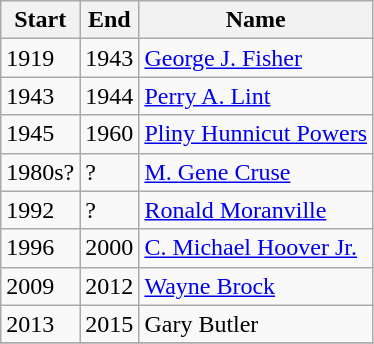<table class="wikitable sortable">
<tr>
<th>Start</th>
<th>End</th>
<th>Name</th>
</tr>
<tr>
<td>1919</td>
<td>1943</td>
<td><a href='#'>George J. Fisher</a></td>
</tr>
<tr>
<td>1943</td>
<td>1944</td>
<td><a href='#'>Perry A. Lint</a></td>
</tr>
<tr>
<td>1945</td>
<td>1960</td>
<td><a href='#'>Pliny Hunnicut Powers</a></td>
</tr>
<tr>
<td>1980s?</td>
<td>?</td>
<td><a href='#'>M. Gene Cruse</a></td>
</tr>
<tr>
<td>1992</td>
<td>?</td>
<td><a href='#'>Ronald Moranville</a></td>
</tr>
<tr>
<td>1996</td>
<td>2000</td>
<td><a href='#'>C. Michael Hoover Jr.</a></td>
</tr>
<tr>
<td>2009</td>
<td>2012</td>
<td><a href='#'>Wayne Brock</a></td>
</tr>
<tr>
<td>2013</td>
<td>2015</td>
<td>Gary Butler</td>
</tr>
<tr>
</tr>
</table>
